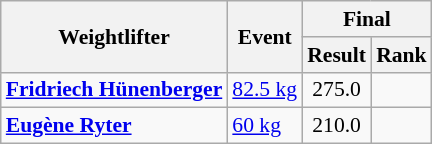<table class=wikitable style="font-size:90%">
<tr>
<th rowspan=2>Weightlifter</th>
<th rowspan=2>Event</th>
<th colspan=2>Final</th>
</tr>
<tr>
<th>Result</th>
<th>Rank</th>
</tr>
<tr>
<td><strong><a href='#'>Fridriech Hünenberger</a></strong></td>
<td><a href='#'>82.5 kg</a></td>
<td align=center>275.0</td>
<td align=center></td>
</tr>
<tr>
<td><strong><a href='#'>Eugène Ryter</a></strong></td>
<td><a href='#'>60 kg</a></td>
<td align=center>210.0</td>
<td align=center></td>
</tr>
</table>
